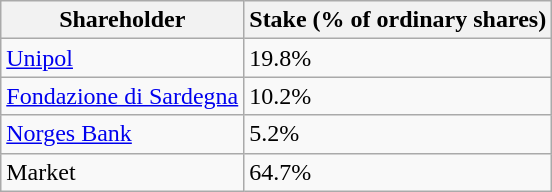<table class="wikitable">
<tr>
<th>Shareholder</th>
<th>Stake (% of ordinary shares)</th>
</tr>
<tr>
<td><a href='#'>Unipol</a></td>
<td>19.8%</td>
</tr>
<tr>
<td><a href='#'>Fondazione di Sardegna</a></td>
<td>10.2%</td>
</tr>
<tr>
<td><a href='#'>Norges Bank</a></td>
<td>5.2%</td>
</tr>
<tr>
<td>Market</td>
<td>64.7%</td>
</tr>
</table>
